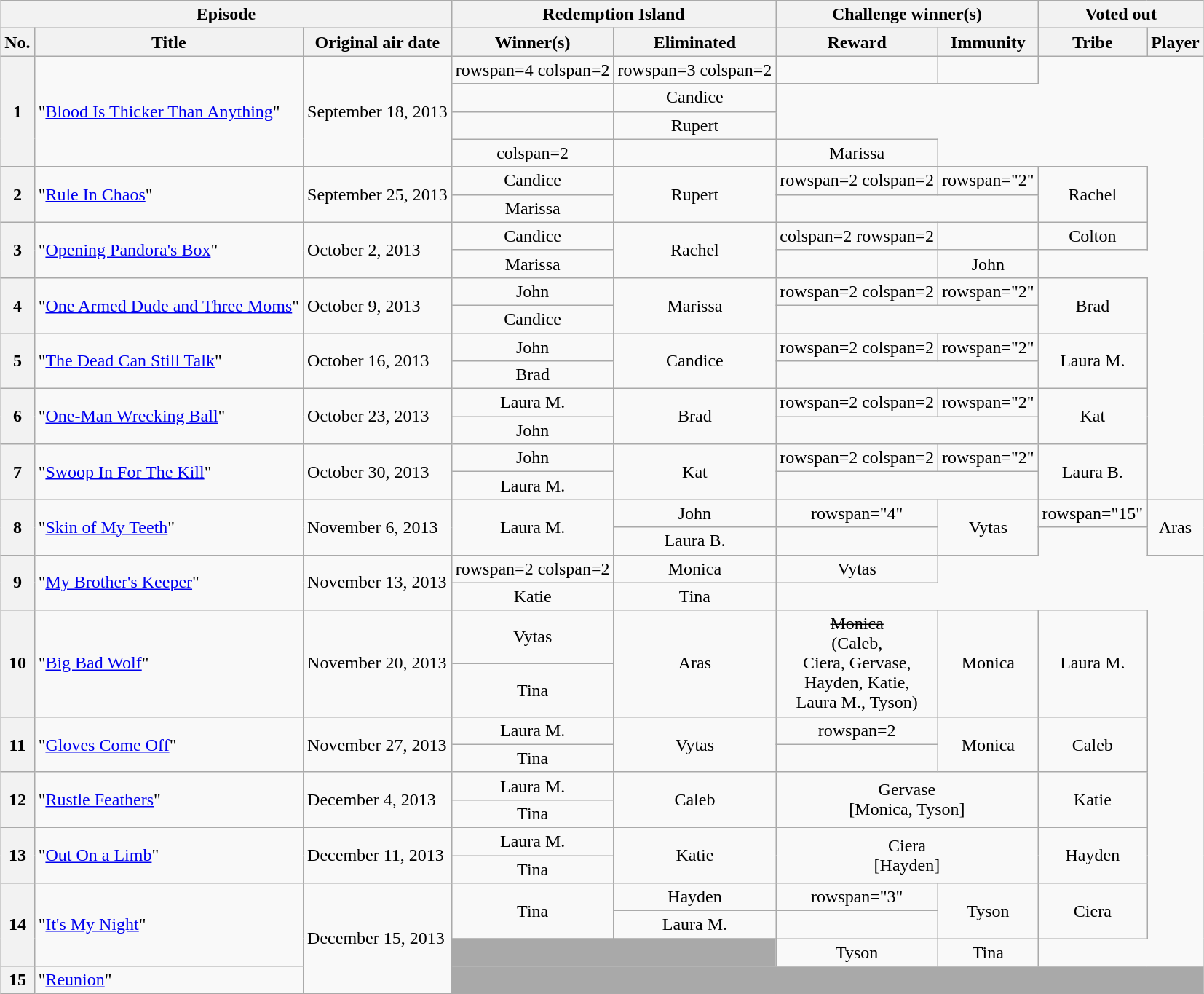<table class="wikitable" style="margin:auto; text-align:center">
<tr>
<th colspan=3>Episode</th>
<th colspan=2>Redemption Island</th>
<th colspan=2>Challenge winner(s)</th>
<th colspan="2">Voted out</th>
</tr>
<tr>
<th>No.</th>
<th>Title</th>
<th>Original air date</th>
<th>Winner(s)</th>
<th>Eliminated</th>
<th>Reward</th>
<th>Immunity</th>
<th>Tribe</th>
<th>Player</th>
</tr>
<tr>
<th rowspan=4>1</th>
<td rowspan=4 align="left">"<a href='#'>Blood Is Thicker Than Anything</a>"</td>
<td rowspan=4 align="left">September 18, 2013</td>
<td>rowspan=4 colspan=2 </td>
<td>rowspan=3 colspan=2 </td>
<td></td>
<td></td>
</tr>
<tr>
<td></td>
<td>Candice</td>
</tr>
<tr>
<td></td>
<td>Rupert</td>
</tr>
<tr>
<td>colspan=2 </td>
<td></td>
<td>Marissa</td>
</tr>
<tr>
<th rowspan=2>2</th>
<td rowspan=2 align="left">"<a href='#'>Rule In Chaos</a>"</td>
<td rowspan=2 align="left">September 25, 2013</td>
<td>Candice</td>
<td rowspan=2>Rupert</td>
<td>rowspan=2 colspan=2 </td>
<td>rowspan="2" </td>
<td rowspan=2>Rachel</td>
</tr>
<tr>
<td>Marissa</td>
</tr>
<tr>
<th rowspan=2>3</th>
<td rowspan=2 align="left">"<a href='#'>Opening Pandora's Box</a>"</td>
<td rowspan=2 align="left">October 2, 2013</td>
<td>Candice</td>
<td rowspan=2>Rachel</td>
<td>colspan=2 rowspan=2 </td>
<td></td>
<td>Colton</td>
</tr>
<tr>
<td>Marissa</td>
<td></td>
<td>John</td>
</tr>
<tr>
<th rowspan=2>4</th>
<td rowspan=2 align="left">"<a href='#'>One Armed Dude and Three Moms</a>"</td>
<td rowspan=2 align="left">October 9, 2013</td>
<td>John</td>
<td rowspan=2>Marissa</td>
<td>rowspan=2 colspan=2 </td>
<td>rowspan="2" </td>
<td rowspan=2>Brad</td>
</tr>
<tr>
<td>Candice</td>
</tr>
<tr>
<th rowspan=2>5</th>
<td rowspan=2 align="left">"<a href='#'>The Dead Can Still Talk</a>"</td>
<td rowspan=2 align="left">October 16, 2013</td>
<td>John</td>
<td rowspan=2>Candice</td>
<td>rowspan=2 colspan=2 </td>
<td>rowspan="2" </td>
<td rowspan=2>Laura M.</td>
</tr>
<tr>
<td>Brad</td>
</tr>
<tr>
<th rowspan=2>6</th>
<td rowspan=2 align="left">"<a href='#'>One-Man Wrecking Ball</a>"</td>
<td rowspan=2 align="left">October 23, 2013</td>
<td>Laura M.</td>
<td rowspan=2>Brad</td>
<td>rowspan=2 colspan=2 </td>
<td>rowspan="2" </td>
<td rowspan=2>Kat</td>
</tr>
<tr>
<td>John</td>
</tr>
<tr>
<th rowspan=2>7</th>
<td rowspan=2 align="left">"<a href='#'>Swoop In For The Kill</a>"</td>
<td rowspan=2 align="left">October 30, 2013</td>
<td>John</td>
<td rowspan=2>Kat</td>
<td>rowspan=2 colspan=2 </td>
<td>rowspan="2" </td>
<td rowspan=2>Laura B.</td>
</tr>
<tr>
<td>Laura M.</td>
</tr>
<tr>
<th rowspan=2>8</th>
<td rowspan=2 align="left">"<a href='#'>Skin of My Teeth</a>"</td>
<td rowspan=2 align="left">November 6, 2013</td>
<td rowspan=2>Laura M.</td>
<td>John</td>
<td>rowspan="4" </td>
<td rowspan=2>Vytas</td>
<td>rowspan="15" </td>
<td rowspan=2>Aras</td>
</tr>
<tr>
<td>Laura B.</td>
</tr>
<tr>
<th rowspan=2>9</th>
<td rowspan=2 align="left">"<a href='#'>My Brother's Keeper</a>"</td>
<td rowspan=2 align="left">November 13, 2013</td>
<td>rowspan=2 colspan=2 </td>
<td>Monica</td>
<td>Vytas</td>
</tr>
<tr>
<td>Katie</td>
<td>Tina</td>
</tr>
<tr>
<th rowspan=2>10</th>
<td rowspan=2 align="left">"<a href='#'>Big Bad Wolf</a>"</td>
<td rowspan=2 align="left">November 20, 2013</td>
<td>Vytas</td>
<td rowspan=2>Aras</td>
<td rowspan=2><s>Monica</s><br>(Caleb,<br>Ciera, Gervase,<br>Hayden, Katie,<br>Laura M., Tyson)</td>
<td rowspan=2>Monica</td>
<td rowspan=2>Laura M.</td>
</tr>
<tr>
<td>Tina</td>
</tr>
<tr>
<th rowspan=2>11</th>
<td rowspan=2 align="left">"<a href='#'>Gloves Come Off</a>"</td>
<td rowspan=2 align="left">November 27, 2013</td>
<td>Laura M.</td>
<td rowspan=2>Vytas</td>
<td>rowspan=2 </td>
<td rowspan=2>Monica</td>
<td rowspan=2>Caleb</td>
</tr>
<tr>
<td>Tina</td>
</tr>
<tr>
<th rowspan=2>12</th>
<td rowspan=2 align="left">"<a href='#'>Rustle Feathers</a>"</td>
<td rowspan=2 align="left">December 4, 2013</td>
<td>Laura M.</td>
<td rowspan=2>Caleb</td>
<td rowspan=2 colspan=2>Gervase<br>[Monica, Tyson]</td>
<td rowspan=2>Katie</td>
</tr>
<tr>
<td>Tina</td>
</tr>
<tr>
<th rowspan=2>13</th>
<td rowspan=2 align="left">"<a href='#'>Out On a Limb</a>"</td>
<td rowspan=2 align="left">December 11, 2013</td>
<td>Laura M.</td>
<td rowspan=2>Katie</td>
<td rowspan=2 colspan=2>Ciera<br>[Hayden]</td>
<td rowspan=2>Hayden</td>
</tr>
<tr>
<td>Tina</td>
</tr>
<tr>
<th rowspan=3>14</th>
<td rowspan=3 align="left">"<a href='#'>It's My Night</a>"</td>
<td rowspan="4" align="left">December 15, 2013</td>
<td rowspan=2>Tina</td>
<td>Hayden</td>
<td>rowspan="3" </td>
<td rowspan=2>Tyson</td>
<td rowspan=2>Ciera</td>
</tr>
<tr>
<td>Laura M.</td>
</tr>
<tr>
<td colspan="2" bgcolor="darkgray"></td>
<td>Tyson</td>
<td>Tina</td>
</tr>
<tr>
<th>15</th>
<td align="left">"<a href='#'>Reunion</a>"</td>
<td colspan="6" bgcolor="darkgray"></td>
</tr>
</table>
